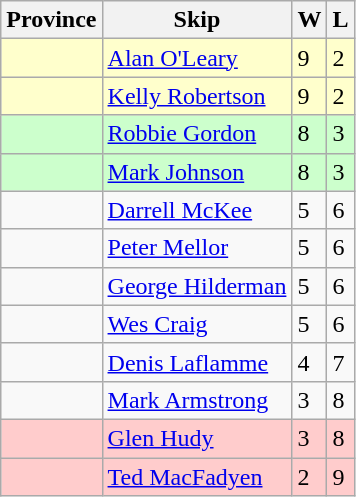<table class=wikitable>
<tr>
<th>Province</th>
<th>Skip</th>
<th>W</th>
<th>L</th>
</tr>
<tr bgcolor=#ffffcc>
<td></td>
<td><a href='#'>Alan O'Leary</a></td>
<td>9</td>
<td>2</td>
</tr>
<tr bgcolor=#ffffcc>
<td></td>
<td><a href='#'>Kelly Robertson</a></td>
<td>9</td>
<td>2</td>
</tr>
<tr bgcolor=#ccffcc>
<td></td>
<td><a href='#'>Robbie Gordon</a></td>
<td>8</td>
<td>3</td>
</tr>
<tr bgcolor=#ccffcc>
<td></td>
<td><a href='#'>Mark Johnson</a></td>
<td>8</td>
<td>3</td>
</tr>
<tr>
<td></td>
<td><a href='#'>Darrell McKee</a></td>
<td>5</td>
<td>6</td>
</tr>
<tr>
<td></td>
<td><a href='#'>Peter Mellor</a></td>
<td>5</td>
<td>6</td>
</tr>
<tr>
<td></td>
<td><a href='#'>George Hilderman</a></td>
<td>5</td>
<td>6</td>
</tr>
<tr>
<td></td>
<td><a href='#'>Wes Craig</a></td>
<td>5</td>
<td>6</td>
</tr>
<tr>
<td></td>
<td><a href='#'>Denis Laflamme</a></td>
<td>4</td>
<td>7</td>
</tr>
<tr>
<td></td>
<td><a href='#'>Mark Armstrong</a></td>
<td>3</td>
<td>8</td>
</tr>
<tr bgcolor=#ffcccc>
<td></td>
<td><a href='#'>Glen Hudy</a></td>
<td>3</td>
<td>8</td>
</tr>
<tr bgcolor=#ffcccc>
<td></td>
<td><a href='#'>Ted MacFadyen</a></td>
<td>2</td>
<td>9</td>
</tr>
</table>
